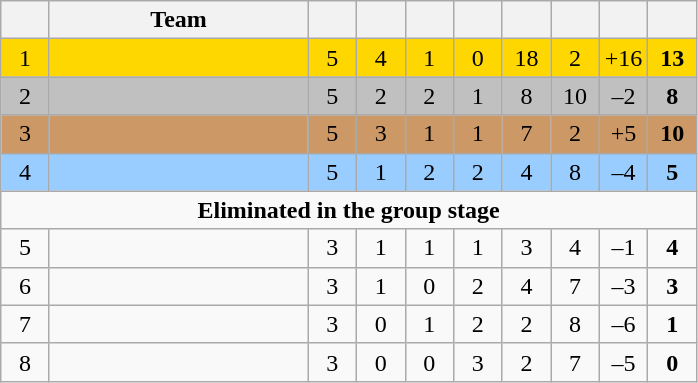<table class="wikitable" style="text-align: center;">
<tr>
<th width=25></th>
<th width=165>Team</th>
<th width=25></th>
<th width=25></th>
<th width=25></th>
<th width=25></th>
<th width=25></th>
<th width=25></th>
<th width=25></th>
<th width=25></th>
</tr>
<tr style="background:gold;">
<td>1</td>
<td style="text-align:left;"></td>
<td>5</td>
<td>4</td>
<td>1</td>
<td>0</td>
<td>18</td>
<td>2</td>
<td>+16</td>
<td><strong>13</strong></td>
</tr>
<tr style="background:silver;">
<td>2</td>
<td style="text-align:left;"></td>
<td>5</td>
<td>2</td>
<td>2</td>
<td>1</td>
<td>8</td>
<td>10</td>
<td>–2</td>
<td><strong>8</strong></td>
</tr>
<tr style="background:#cc9966;">
<td>3</td>
<td style="text-align:left;"></td>
<td>5</td>
<td>3</td>
<td>1</td>
<td>1</td>
<td>7</td>
<td>2</td>
<td>+5</td>
<td><strong>10</strong></td>
</tr>
<tr style="background:#9acdff;">
<td>4</td>
<td style="text-align:left;"></td>
<td>5</td>
<td>1</td>
<td>2</td>
<td>2</td>
<td>4</td>
<td>8</td>
<td>–4</td>
<td><strong>5</strong></td>
</tr>
<tr>
<td colspan=10><strong>Eliminated in the group stage</strong></td>
</tr>
<tr align=center>
<td>5</td>
<td style="text-align:left;"></td>
<td>3</td>
<td>1</td>
<td>1</td>
<td>1</td>
<td>3</td>
<td>4</td>
<td>–1</td>
<td><strong>4</strong></td>
</tr>
<tr align=center>
<td>6</td>
<td style="text-align:left;"></td>
<td>3</td>
<td>1</td>
<td>0</td>
<td>2</td>
<td>4</td>
<td>7</td>
<td>–3</td>
<td><strong>3</strong></td>
</tr>
<tr align=center>
<td>7</td>
<td style="text-align:left;"></td>
<td>3</td>
<td>0</td>
<td>1</td>
<td>2</td>
<td>2</td>
<td>8</td>
<td>–6</td>
<td><strong>1</strong></td>
</tr>
<tr align=center>
<td>8</td>
<td style="text-align:left;"></td>
<td>3</td>
<td>0</td>
<td>0</td>
<td>3</td>
<td>2</td>
<td>7</td>
<td>–5</td>
<td><strong>0</strong></td>
</tr>
</table>
